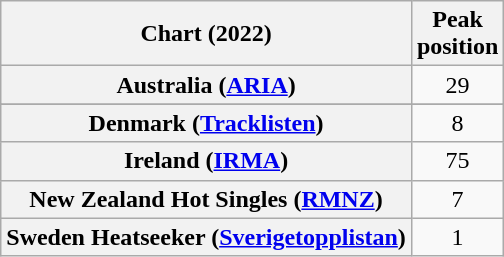<table class="wikitable sortable plainrowheaders" style="text-align:center">
<tr>
<th scope="col">Chart (2022)</th>
<th scope="col">Peak<br>position</th>
</tr>
<tr>
<th scope="row">Australia (<a href='#'>ARIA</a>)</th>
<td>29</td>
</tr>
<tr>
</tr>
<tr>
<th scope="row">Denmark (<a href='#'>Tracklisten</a>)</th>
<td>8</td>
</tr>
<tr>
<th scope="row">Ireland (<a href='#'>IRMA</a>)</th>
<td>75</td>
</tr>
<tr>
<th scope="row">New Zealand Hot Singles (<a href='#'>RMNZ</a>)</th>
<td>7</td>
</tr>
<tr>
<th scope="row">Sweden Heatseeker (<a href='#'>Sverigetopplistan</a>)</th>
<td>1</td>
</tr>
</table>
